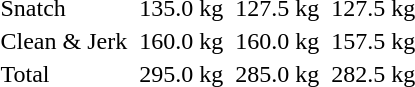<table>
<tr>
<td>Snatch</td>
<td></td>
<td>135.0 kg</td>
<td></td>
<td>127.5 kg</td>
<td></td>
<td>127.5 kg</td>
</tr>
<tr>
<td>Clean & Jerk</td>
<td></td>
<td>160.0 kg</td>
<td></td>
<td>160.0 kg</td>
<td></td>
<td>157.5 kg</td>
</tr>
<tr>
<td>Total</td>
<td></td>
<td>295.0 kg</td>
<td></td>
<td>285.0 kg</td>
<td></td>
<td>282.5 kg</td>
</tr>
</table>
